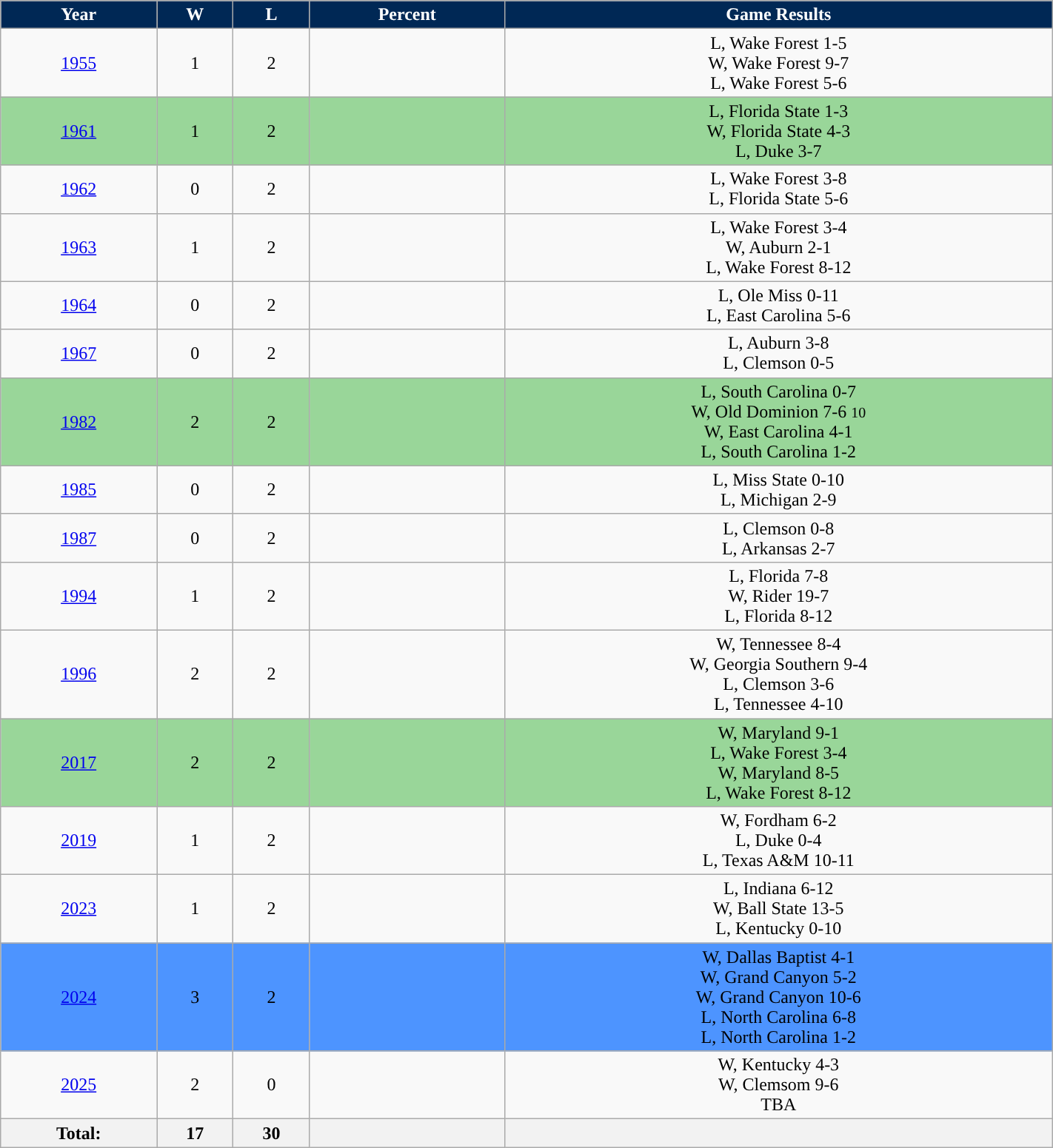<table cellpadding="1" style="width:75%;" class="wikitable">
<tr>
<th style="background:#002855; color:white;">Year</th>
<th style="background:#002855; color:white;">W</th>
<th style="background:#002855; color:white;">L</th>
<th style="background:#002855; color:white;">Percent</th>
<th style="background:#002855; color:white;">Game Results</th>
</tr>
<tr style="text-align:center;">
<td><a href='#'>1955</a></td>
<td>1</td>
<td>2</td>
<td></td>
<td>L, Wake Forest 1-5<br> W, Wake Forest 9-7<br> L, Wake Forest 5-6</td>
</tr>
<tr style="text-align:center; background:#99D699;">
<td><a href='#'>1961</a></td>
<td>1</td>
<td>2</td>
<td></td>
<td>L, Florida State 1-3<br> W, Florida State 4-3<br> L, Duke 3-7</td>
</tr>
<tr style="text-align:center;">
<td><a href='#'>1962</a></td>
<td>0</td>
<td>2</td>
<td></td>
<td>L, Wake Forest 3-8<br> L, Florida State 5-6</td>
</tr>
<tr style="text-align:center;">
<td><a href='#'>1963</a></td>
<td>1</td>
<td>2</td>
<td></td>
<td>L, Wake Forest 3-4<br> W, Auburn 2-1<br> L, Wake Forest 8-12</td>
</tr>
<tr style="text-align:center;">
<td><a href='#'>1964</a></td>
<td>0</td>
<td>2</td>
<td></td>
<td>L, Ole Miss 0-11<br> L, East Carolina 5-6</td>
</tr>
<tr style="text-align:center;">
<td><a href='#'>1967</a></td>
<td>0</td>
<td>2</td>
<td></td>
<td>L, Auburn 3-8<br> L, Clemson 0-5</td>
</tr>
<tr style="text-align:center; background:#99D699;">
<td><a href='#'>1982</a></td>
<td>2</td>
<td>2</td>
<td></td>
<td>L, South Carolina 0-7<br> W, Old Dominion 7-6 <small>10</small><br> W, East Carolina 4-1<br> L, South Carolina 1-2</td>
</tr>
<tr style="text-align:center;">
<td><a href='#'>1985</a></td>
<td>0</td>
<td>2</td>
<td></td>
<td>L, Miss State 0-10<br> L, Michigan 2-9</td>
</tr>
<tr style="text-align:center;">
<td><a href='#'>1987</a></td>
<td>0</td>
<td>2</td>
<td></td>
<td>L, Clemson 0-8<br> L, Arkansas 2-7</td>
</tr>
<tr style="text-align:center;">
<td><a href='#'>1994</a></td>
<td>1</td>
<td>2</td>
<td></td>
<td>L, Florida 7-8<br> W, Rider 19-7<br> L, Florida 8-12</td>
</tr>
<tr style="text-align:center;">
<td><a href='#'>1996</a></td>
<td>2</td>
<td>2</td>
<td></td>
<td>W, Tennessee 8-4<br> W, Georgia Southern 9-4<br> L, Clemson 3-6<br> L, Tennessee 4-10</td>
</tr>
<tr style="text-align:center; background:#99D699;">
<td><a href='#'>2017</a></td>
<td>2</td>
<td>2</td>
<td></td>
<td>W, Maryland 9-1<br> L, Wake Forest 3-4<br> W, Maryland 8-5<br> L, Wake Forest 8-12</td>
</tr>
<tr style="text-align:center;">
<td><a href='#'>2019</a></td>
<td>1</td>
<td>2</td>
<td></td>
<td>W, Fordham 6-2<br>L, Duke 0-4<br> L, Texas A&M 10-11<br></td>
</tr>
<tr style="text-align:center;">
<td><a href='#'>2023</a></td>
<td>1</td>
<td>2</td>
<td></td>
<td>L, Indiana 6-12<br> W, Ball State 13-5<br> L, Kentucky 0-10</td>
</tr>
<tr style="text-align:center; background:#4D94FF;">
<td><a href='#'>2024</a></td>
<td>3</td>
<td>2</td>
<td></td>
<td>W, Dallas Baptist 4-1<br> W, Grand Canyon 5-2<br>W, Grand Canyon 10-6<br> L, North Carolina 6-8<br> L, North Carolina 1-2</td>
</tr>
<tr style="text-align:center;">
<td><a href='#'>2025</a></td>
<td>2</td>
<td>0</td>
<td></td>
<td>W, Kentucky 4-3<br> W, Clemsom 9-6<br> TBA</td>
</tr>
<tr style="text-align:center;" class="sortbottom">
<th style="background:#; color:black;">Total:</th>
<th style="background:#; color:black;">17</th>
<th style="background:#; color:black;">30</th>
<th style="background:#; color:black;"></th>
<th style="background:#; color:black;"></th>
</tr>
</table>
